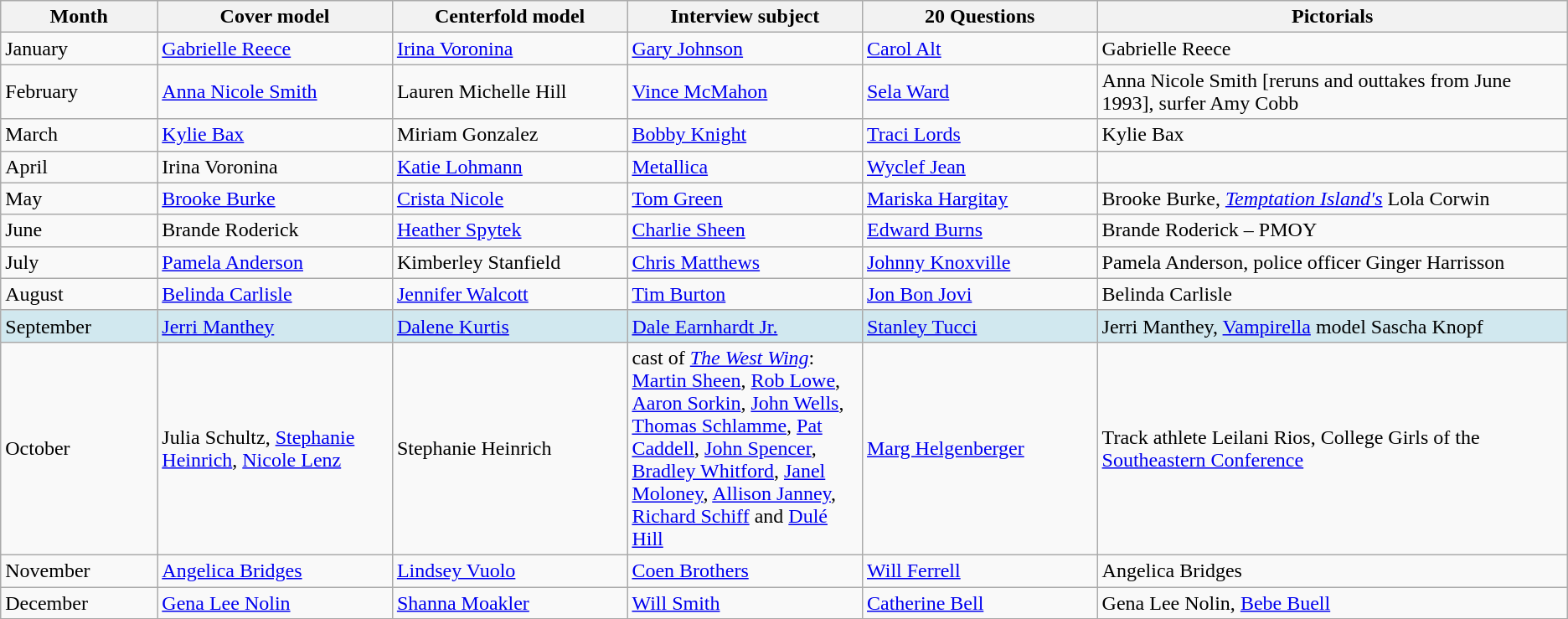<table class="wikitable">
<tr>
<th width="10%">Month</th>
<th width="15%">Cover model</th>
<th width="15%">Centerfold model</th>
<th width="15%">Interview subject</th>
<th width="15%">20 Questions</th>
<th width="30%">Pictorials</th>
</tr>
<tr>
<td>January</td>
<td><a href='#'>Gabrielle Reece</a></td>
<td><a href='#'>Irina Voronina</a></td>
<td><a href='#'>Gary Johnson</a></td>
<td><a href='#'>Carol Alt</a></td>
<td>Gabrielle Reece</td>
</tr>
<tr>
<td>February</td>
<td><a href='#'>Anna Nicole Smith</a></td>
<td>Lauren Michelle Hill</td>
<td><a href='#'>Vince McMahon</a></td>
<td><a href='#'>Sela Ward</a></td>
<td>Anna Nicole Smith [reruns and outtakes from June 1993], surfer Amy Cobb</td>
</tr>
<tr>
<td>March</td>
<td><a href='#'>Kylie Bax</a></td>
<td>Miriam Gonzalez</td>
<td><a href='#'>Bobby Knight</a></td>
<td><a href='#'>Traci Lords</a></td>
<td>Kylie Bax</td>
</tr>
<tr>
<td>April</td>
<td>Irina Voronina</td>
<td><a href='#'>Katie Lohmann</a></td>
<td><a href='#'>Metallica</a></td>
<td><a href='#'>Wyclef Jean</a></td>
<td></td>
</tr>
<tr>
<td>May</td>
<td><a href='#'>Brooke Burke</a></td>
<td><a href='#'>Crista Nicole</a></td>
<td><a href='#'>Tom Green</a></td>
<td><a href='#'>Mariska Hargitay</a></td>
<td>Brooke Burke, <em><a href='#'>Temptation Island's</a></em> Lola Corwin</td>
</tr>
<tr>
<td>June</td>
<td>Brande Roderick</td>
<td><a href='#'>Heather Spytek</a></td>
<td><a href='#'>Charlie Sheen</a></td>
<td><a href='#'>Edward Burns</a></td>
<td>Brande Roderick – PMOY</td>
</tr>
<tr>
<td>July</td>
<td><a href='#'>Pamela Anderson</a></td>
<td>Kimberley Stanfield</td>
<td><a href='#'>Chris Matthews</a></td>
<td><a href='#'>Johnny Knoxville</a></td>
<td>Pamela Anderson, police officer Ginger Harrisson</td>
</tr>
<tr>
<td>August</td>
<td><a href='#'>Belinda Carlisle</a></td>
<td><a href='#'>Jennifer Walcott</a></td>
<td><a href='#'>Tim Burton</a></td>
<td><a href='#'>Jon Bon Jovi</a></td>
<td>Belinda Carlisle</td>
</tr>
<tr style="background:#D1E8EF;">
<td>September</td>
<td><a href='#'>Jerri Manthey</a></td>
<td><a href='#'>Dalene Kurtis</a></td>
<td><a href='#'>Dale Earnhardt Jr.</a></td>
<td><a href='#'>Stanley Tucci</a></td>
<td>Jerri Manthey, <a href='#'>Vampirella</a> model Sascha Knopf</td>
</tr>
<tr>
<td>October</td>
<td>Julia Schultz, <a href='#'>Stephanie Heinrich</a>, <a href='#'>Nicole Lenz</a></td>
<td>Stephanie Heinrich</td>
<td>cast of <em><a href='#'>The West Wing</a></em>: <a href='#'>Martin Sheen</a>, <a href='#'>Rob Lowe</a>, <a href='#'>Aaron Sorkin</a>, <a href='#'>John Wells</a>, <a href='#'>Thomas Schlamme</a>, <a href='#'>Pat Caddell</a>, <a href='#'>John Spencer</a>, <a href='#'>Bradley Whitford</a>, <a href='#'>Janel Moloney</a>, <a href='#'>Allison Janney</a>, <a href='#'>Richard Schiff</a> and <a href='#'>Dulé Hill</a></td>
<td><a href='#'>Marg Helgenberger</a></td>
<td>Track athlete Leilani Rios, College Girls of the <a href='#'>Southeastern Conference</a></td>
</tr>
<tr>
<td>November</td>
<td><a href='#'>Angelica Bridges</a></td>
<td><a href='#'>Lindsey Vuolo</a></td>
<td><a href='#'>Coen Brothers</a></td>
<td><a href='#'>Will Ferrell</a></td>
<td>Angelica Bridges</td>
</tr>
<tr>
<td>December</td>
<td><a href='#'>Gena Lee Nolin</a></td>
<td><a href='#'>Shanna Moakler</a></td>
<td><a href='#'>Will Smith</a></td>
<td><a href='#'>Catherine Bell</a></td>
<td>Gena Lee Nolin, <a href='#'>Bebe Buell</a></td>
</tr>
<tr>
</tr>
</table>
